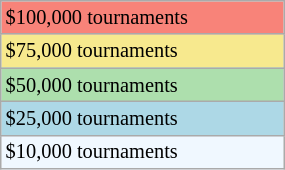<table class="wikitable" style="font-size:85%;" width=15%>
<tr bgcolor="#F88379">
<td>$100,000 tournaments</td>
</tr>
<tr bgcolor="#F7E98E">
<td>$75,000 tournaments</td>
</tr>
<tr bgcolor="#ADDFAD">
<td>$50,000 tournaments</td>
</tr>
<tr bgcolor=lightblue>
<td>$25,000 tournaments</td>
</tr>
<tr bgcolor="#f0f8ff">
<td>$10,000 tournaments</td>
</tr>
</table>
